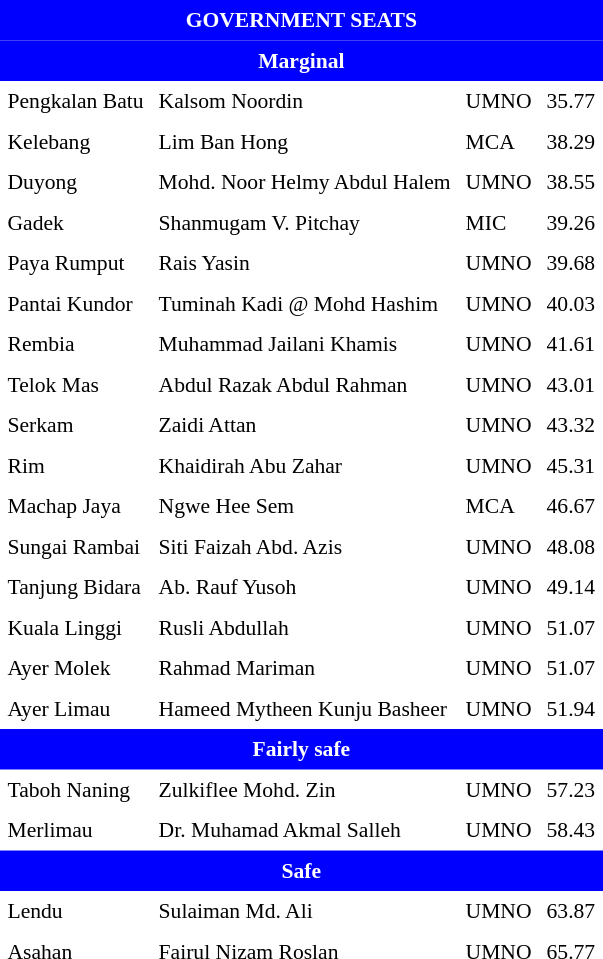<table class="toccolours" cellpadding="5" cellspacing="0" style="float:left; margin-right:.5em; margin-top:.4em; font-size:90%;">
<tr>
<td colspan="4"  style="text-align:center; background:blue;color:white;"><strong>GOVERNMENT SEATS</strong></td>
</tr>
<tr>
<td colspan="4"  style="text-align:center; background:blue;color:white;"><strong>Marginal</strong></td>
</tr>
<tr>
<td>Pengkalan Batu</td>
<td>Kalsom Noordin</td>
<td>UMNO</td>
<td style="text-align:center:">35.77</td>
</tr>
<tr>
<td>Kelebang</td>
<td>Lim Ban Hong</td>
<td>MCA</td>
<td style="text-align:center:">38.29</td>
</tr>
<tr>
<td>Duyong</td>
<td>Mohd. Noor Helmy Abdul Halem</td>
<td>UMNO</td>
<td style="text-align:center:">38.55</td>
</tr>
<tr>
<td>Gadek</td>
<td>Shanmugam V. Pitchay</td>
<td>MIC</td>
<td style="text-align:center:">39.26</td>
</tr>
<tr>
<td>Paya Rumput</td>
<td>Rais Yasin</td>
<td>UMNO</td>
<td style="text-align:center:">39.68</td>
</tr>
<tr>
<td>Pantai Kundor</td>
<td>Tuminah Kadi @ Mohd Hashim</td>
<td>UMNO</td>
<td style="text-align:center:">40.03</td>
</tr>
<tr>
<td>Rembia</td>
<td>Muhammad Jailani Khamis</td>
<td>UMNO</td>
<td style="text-align:center:">41.61</td>
</tr>
<tr>
<td>Telok Mas</td>
<td>Abdul Razak Abdul Rahman</td>
<td>UMNO</td>
<td style="text-align:center:">43.01</td>
</tr>
<tr>
<td>Serkam</td>
<td>Zaidi Attan</td>
<td>UMNO</td>
<td style="text-align:center:">43.32</td>
</tr>
<tr>
<td>Rim</td>
<td>Khaidirah Abu Zahar</td>
<td>UMNO</td>
<td style="text-align:center:">45.31</td>
</tr>
<tr>
<td>Machap Jaya</td>
<td>Ngwe Hee Sem</td>
<td>MCA</td>
<td style="text-align:center:">46.67</td>
</tr>
<tr>
<td>Sungai Rambai</td>
<td>Siti Faizah Abd. Azis</td>
<td>UMNO</td>
<td style="text-align:center:">48.08</td>
</tr>
<tr>
<td>Tanjung Bidara</td>
<td>Ab. Rauf Yusoh</td>
<td>UMNO</td>
<td style="text-align:center:">49.14</td>
</tr>
<tr>
<td>Kuala Linggi</td>
<td>Rusli Abdullah</td>
<td>UMNO</td>
<td style="text-align:center:">51.07</td>
</tr>
<tr>
<td>Ayer Molek</td>
<td>Rahmad Mariman</td>
<td>UMNO</td>
<td style="text-align:center:">51.07</td>
</tr>
<tr>
<td>Ayer Limau</td>
<td>Hameed Mytheen Kunju Basheer</td>
<td>UMNO</td>
<td style="text-align:center:">51.94</td>
</tr>
<tr>
<td colspan="4"  style="text-align:center; background:blue;color:white;"><strong>Fairly safe</strong></td>
</tr>
<tr>
<td>Taboh Naning</td>
<td>Zulkiflee Mohd. Zin</td>
<td>UMNO</td>
<td style="text-align:center:">57.23</td>
</tr>
<tr>
<td>Merlimau</td>
<td>Dr. Muhamad Akmal Salleh</td>
<td>UMNO</td>
<td style="text-align:center:">58.43</td>
</tr>
<tr>
<td colspan="4"  style="text-align:center; background:blue;color:white;"><strong>Safe</strong></td>
</tr>
<tr>
<td>Lendu</td>
<td>Sulaiman Md. Ali</td>
<td>UMNO</td>
<td style="text-align:center:">63.87</td>
</tr>
<tr>
<td>Asahan</td>
<td>Fairul Nizam Roslan</td>
<td>UMNO</td>
<td style="text-align:center:">65.77</td>
</tr>
<tr>
</tr>
</table>
